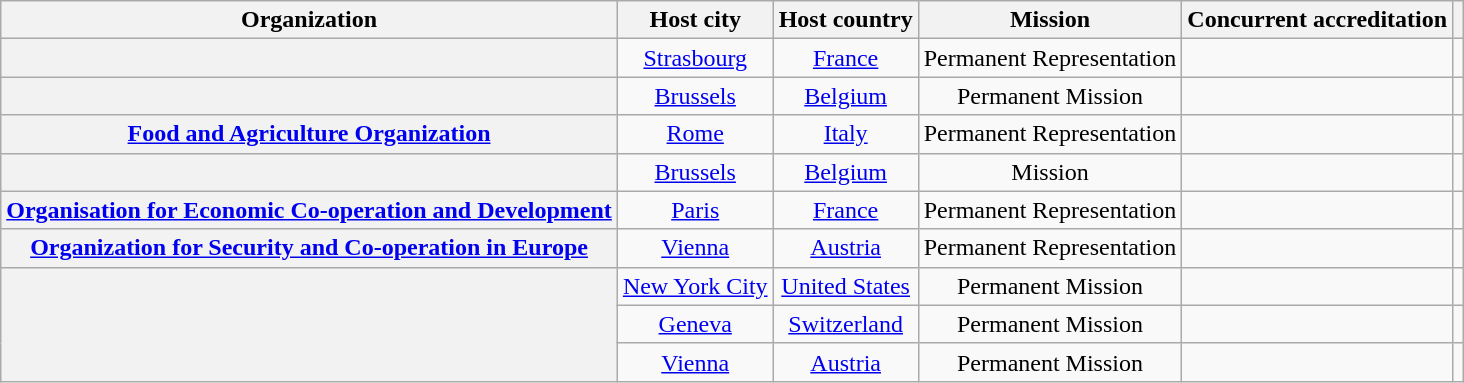<table class="wikitable plainrowheaders" style="text-align:center;">
<tr>
<th scope="col">Organization</th>
<th scope="col">Host city</th>
<th scope="col">Host country</th>
<th scope="col">Mission</th>
<th scope="col">Concurrent accreditation</th>
<th scope="col"></th>
</tr>
<tr>
<th scope="row"></th>
<td><a href='#'>Strasbourg</a></td>
<td><a href='#'>France</a></td>
<td>Permanent Representation</td>
<td></td>
<td></td>
</tr>
<tr>
<th scope="row"></th>
<td><a href='#'>Brussels</a></td>
<td><a href='#'>Belgium</a></td>
<td>Permanent Mission</td>
<td></td>
<td></td>
</tr>
<tr>
<th scope="row"> <a href='#'>Food and Agriculture Organization</a></th>
<td><a href='#'>Rome</a></td>
<td><a href='#'>Italy</a></td>
<td>Permanent Representation</td>
<td></td>
<td></td>
</tr>
<tr>
<th scope="row"></th>
<td><a href='#'>Brussels</a></td>
<td><a href='#'>Belgium</a></td>
<td>Mission</td>
<td></td>
<td></td>
</tr>
<tr>
<th scope="row"> <a href='#'>Organisation for Economic Co-operation and Development</a></th>
<td><a href='#'>Paris</a></td>
<td><a href='#'>France</a></td>
<td>Permanent Representation</td>
<td></td>
<td></td>
</tr>
<tr>
<th scope="row"> <a href='#'>Organization for Security and Co-operation in Europe</a></th>
<td><a href='#'>Vienna</a></td>
<td><a href='#'>Austria</a></td>
<td>Permanent Representation</td>
<td></td>
<td></td>
</tr>
<tr>
<th scope="row" rowspan="3"></th>
<td><a href='#'>New York City</a></td>
<td><a href='#'>United States</a></td>
<td>Permanent Mission</td>
<td></td>
<td></td>
</tr>
<tr>
<td><a href='#'>Geneva</a></td>
<td><a href='#'>Switzerland</a></td>
<td>Permanent Mission</td>
<td></td>
<td></td>
</tr>
<tr>
<td><a href='#'>Vienna</a></td>
<td><a href='#'>Austria</a></td>
<td>Permanent Mission</td>
<td></td>
<td></td>
</tr>
</table>
